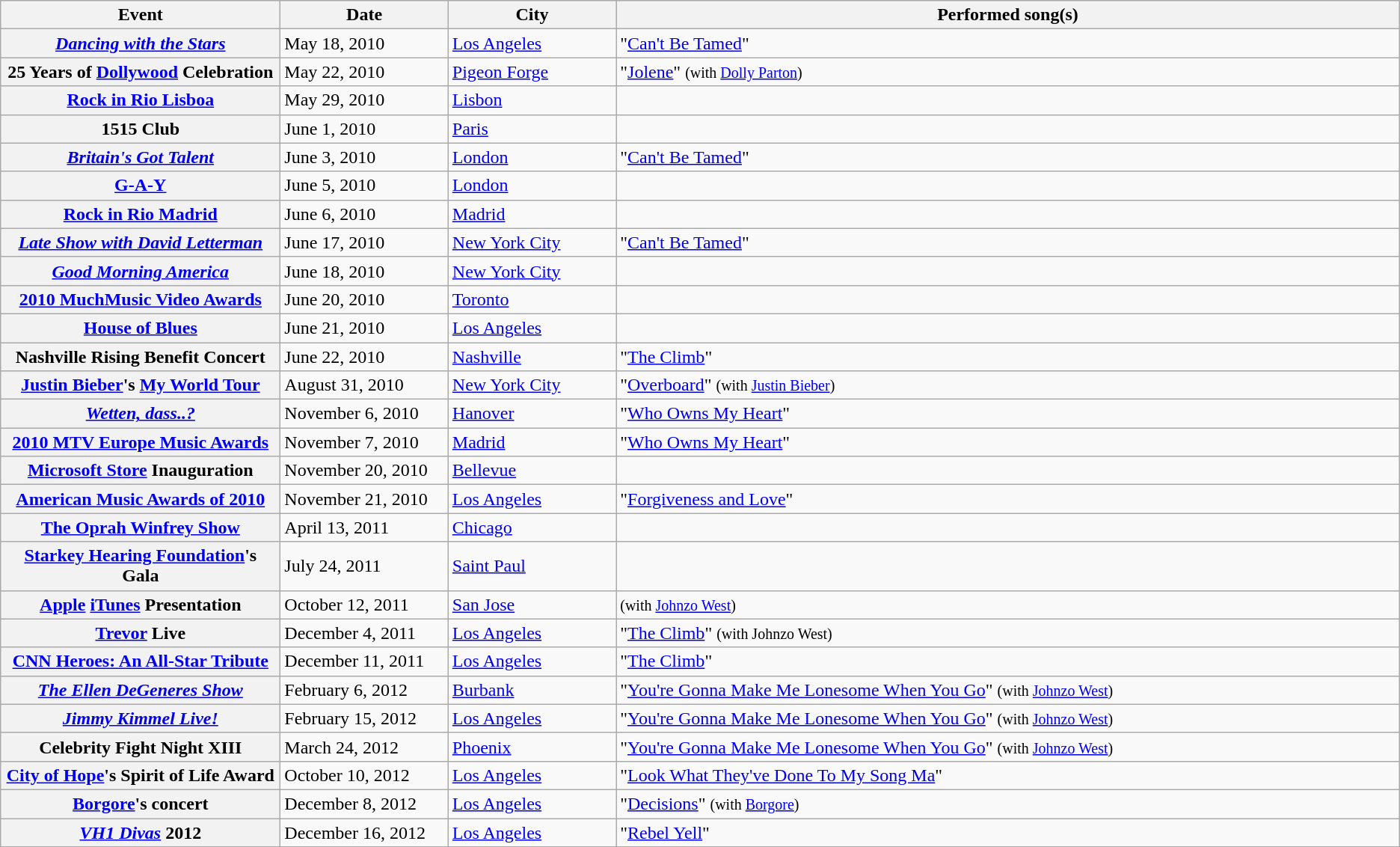<table class="wikitable sortable plainrowheaders">
<tr>
<th style="width:20%;">Event</th>
<th style="width:12%;">Date</th>
<th style="width:12%;">City</th>
<th>Performed song(s)</th>
</tr>
<tr>
<th scope="row"><em><a href='#'>Dancing with the Stars</a></em></th>
<td>May 18, 2010</td>
<td><a href='#'>Los Angeles</a></td>
<td>"<a href='#'>Can't Be Tamed</a>"</td>
</tr>
<tr>
<th scope="row">25 Years of <a href='#'>Dollywood</a> Celebration</th>
<td>May 22, 2010</td>
<td><a href='#'>Pigeon Forge</a></td>
<td>"<a href='#'>Jolene</a>" <small>(with <a href='#'>Dolly Parton</a>)</small></td>
</tr>
<tr>
<th scope="row"><a href='#'>Rock in Rio Lisboa</a></th>
<td>May 29, 2010</td>
<td><a href='#'>Lisbon</a></td>
<td></td>
</tr>
<tr>
<th scope="row">1515 Club</th>
<td>June 1, 2010</td>
<td><a href='#'>Paris</a></td>
<td></td>
</tr>
<tr>
<th scope="row"><em><a href='#'>Britain's Got Talent</a></em></th>
<td>June 3, 2010</td>
<td><a href='#'>London</a></td>
<td>"<a href='#'>Can't Be Tamed</a>"</td>
</tr>
<tr>
<th scope="row"><a href='#'>G-A-Y</a></th>
<td>June 5, 2010</td>
<td><a href='#'>London</a></td>
<td></td>
</tr>
<tr>
<th scope="row"><a href='#'>Rock in Rio Madrid</a></th>
<td>June 6, 2010</td>
<td><a href='#'>Madrid</a></td>
<td></td>
</tr>
<tr>
<th scope="row"><em><a href='#'>Late Show with David Letterman</a></em></th>
<td>June 17, 2010</td>
<td><a href='#'>New York City</a></td>
<td>"<a href='#'>Can't Be Tamed</a>"</td>
</tr>
<tr>
<th scope="row"><em><a href='#'>Good Morning America</a></em></th>
<td>June 18, 2010</td>
<td><a href='#'>New York City</a></td>
<td></td>
</tr>
<tr>
<th scope="row"><a href='#'>2010 MuchMusic Video Awards</a></th>
<td>June 20, 2010</td>
<td><a href='#'>Toronto</a></td>
<td></td>
</tr>
<tr>
<th scope="row"><a href='#'>House of Blues</a></th>
<td>June 21, 2010</td>
<td><a href='#'>Los Angeles</a></td>
<td></td>
</tr>
<tr>
<th scope="row">Nashville Rising Benefit Concert</th>
<td>June 22, 2010</td>
<td><a href='#'>Nashville</a></td>
<td>"<a href='#'>The Climb</a>"</td>
</tr>
<tr>
<th scope="row"><a href='#'>Justin Bieber</a>'s <a href='#'>My World Tour</a></th>
<td>August 31, 2010</td>
<td><a href='#'>New York City</a></td>
<td>"<a href='#'>Overboard</a>" <small>(with <a href='#'>Justin Bieber</a>)</small></td>
</tr>
<tr>
<th scope="row"><em><a href='#'>Wetten, dass..?</a></em></th>
<td>November 6, 2010</td>
<td><a href='#'>Hanover</a></td>
<td>"<a href='#'>Who Owns My Heart</a>"</td>
</tr>
<tr>
<th scope="row"><a href='#'>2010 MTV Europe Music Awards</a></th>
<td>November 7, 2010</td>
<td><a href='#'>Madrid</a></td>
<td>"<a href='#'>Who Owns My Heart</a>"</td>
</tr>
<tr>
<th scope="row"><a href='#'>Microsoft Store</a> Inauguration</th>
<td>November 20, 2010</td>
<td><a href='#'>Bellevue</a></td>
<td></td>
</tr>
<tr>
<th scope="row"><a href='#'>American Music Awards of 2010</a></th>
<td>November 21, 2010</td>
<td><a href='#'>Los Angeles</a></td>
<td>"<a href='#'>Forgiveness and Love</a>"</td>
</tr>
<tr>
<th scope="row"><a href='#'>The Oprah Winfrey Show</a></th>
<td>April 13, 2011</td>
<td><a href='#'>Chicago</a></td>
<td></td>
</tr>
<tr>
<th scope="row"><a href='#'>Starkey Hearing Foundation</a>'s Gala</th>
<td>July 24, 2011</td>
<td><a href='#'>Saint Paul</a></td>
<td></td>
</tr>
<tr>
<th scope="row"><a href='#'>Apple</a> <a href='#'>iTunes</a> Presentation</th>
<td>October 12, 2011</td>
<td><a href='#'>San Jose</a></td>
<td><small>(with <a href='#'>Johnzo West</a>)</small></td>
</tr>
<tr>
<th scope="row"><a href='#'>Trevor</a> Live</th>
<td>December 4, 2011</td>
<td><a href='#'>Los Angeles</a></td>
<td>"<a href='#'>The Climb</a>" <small>(with Johnzo West)</small></td>
</tr>
<tr>
<th scope="row"><a href='#'>CNN Heroes: An All-Star Tribute</a></th>
<td>December 11, 2011</td>
<td><a href='#'>Los Angeles</a></td>
<td>"<a href='#'>The Climb</a>"</td>
</tr>
<tr>
<th scope="row"><em><a href='#'>The Ellen DeGeneres Show</a></em></th>
<td>February 6, 2012</td>
<td><a href='#'>Burbank</a></td>
<td>"<a href='#'>You're Gonna Make Me Lonesome When You Go</a>" <small>(with <a href='#'>Johnzo West</a>)</small></td>
</tr>
<tr>
<th scope="row"><em><a href='#'>Jimmy Kimmel Live!</a></em></th>
<td>February 15, 2012</td>
<td><a href='#'>Los Angeles</a></td>
<td>"<a href='#'>You're Gonna Make Me Lonesome When You Go</a>" <small>(with <a href='#'>Johnzo West</a>)</small></td>
</tr>
<tr>
<th scope="row">Celebrity Fight Night XIII</th>
<td>March 24, 2012</td>
<td><a href='#'>Phoenix</a></td>
<td>"<a href='#'>You're Gonna Make Me Lonesome When You Go</a>" <small>(with <a href='#'>Johnzo West</a>)</small></td>
</tr>
<tr>
<th scope="row"><a href='#'>City of Hope</a>'s Spirit of Life Award</th>
<td>October 10, 2012</td>
<td><a href='#'>Los Angeles</a></td>
<td>"<a href='#'>Look What They've Done To My Song Ma</a>"</td>
</tr>
<tr>
<th scope="row"><a href='#'>Borgore</a>'s concert</th>
<td>December 8, 2012</td>
<td><a href='#'>Los Angeles</a></td>
<td>"<a href='#'>Decisions</a>" <small>(with <a href='#'>Borgore</a>)</small></td>
</tr>
<tr>
<th scope="row"><em><a href='#'>VH1 Divas</a></em> 2012</th>
<td>December 16, 2012</td>
<td><a href='#'>Los Angeles</a></td>
<td>"<a href='#'>Rebel Yell</a>"</td>
</tr>
</table>
